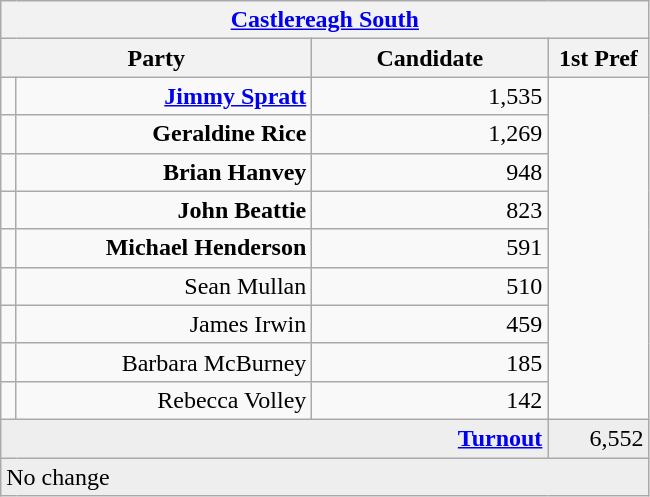<table class="wikitable">
<tr>
<th colspan="4" align="center"><a href='#'>Castlereagh South</a></th>
</tr>
<tr>
<th colspan="2" align="center" width=200>Party</th>
<th width=150>Candidate</th>
<th width=60>1st Pref</th>
</tr>
<tr>
<td></td>
<td align="right"><strong><a href='#'>Jimmy Spratt</a></strong></td>
<td align="right">1,535</td>
</tr>
<tr>
<td></td>
<td align="right"><strong>Geraldine Rice</strong></td>
<td align="right">1,269</td>
</tr>
<tr>
<td></td>
<td align="right"><strong>Brian Hanvey</strong></td>
<td align="right">948</td>
</tr>
<tr>
<td></td>
<td align="right"><strong>John Beattie</strong></td>
<td align="right">823</td>
</tr>
<tr>
<td></td>
<td align="right"><strong>Michael Henderson</strong></td>
<td align="right">591</td>
</tr>
<tr>
<td></td>
<td align="right">Sean Mullan</td>
<td align="right">510</td>
</tr>
<tr>
<td></td>
<td align="right">James Irwin</td>
<td align="right">459</td>
</tr>
<tr>
<td></td>
<td align="right">Barbara McBurney</td>
<td align="right">185</td>
</tr>
<tr>
<td></td>
<td align="right">Rebecca Volley</td>
<td align="right">142</td>
</tr>
<tr bgcolor="EEEEEE">
<td colspan=3 align="right"><strong><a href='#'>Turnout</a></strong></td>
<td align="right">6,552</td>
</tr>
<tr>
<td colspan=4 bgcolor="EEEEEE">No change</td>
</tr>
</table>
